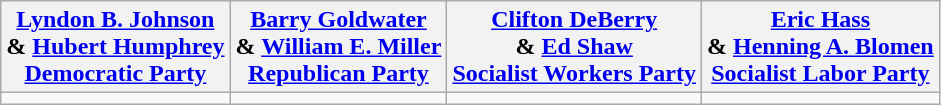<table class="wikitable" style="text-align:center;">
<tr>
<th><a href='#'>Lyndon B. Johnson</a><br> & <a href='#'>Hubert Humphrey</a><br><a href='#'>Democratic Party</a></th>
<th><a href='#'>Barry Goldwater</a><br> & <a href='#'>William E. Miller</a><br><a href='#'>Republican Party</a></th>
<th><a href='#'>Clifton DeBerry</a><br> & <a href='#'>Ed Shaw</a><br><a href='#'>Socialist Workers Party</a></th>
<th><a href='#'>Eric Hass</a><br> & <a href='#'>Henning A. Blomen</a><br><a href='#'>Socialist Labor Party</a></th>
</tr>
<tr>
<td></td>
<td></td>
<td></td>
<td></td>
</tr>
</table>
